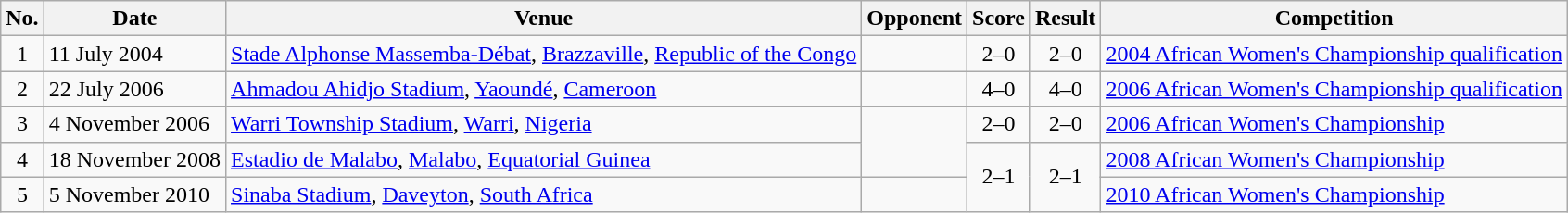<table class="wikitable">
<tr>
<th>No.</th>
<th>Date</th>
<th>Venue</th>
<th>Opponent</th>
<th>Score</th>
<th>Result</th>
<th>Competition</th>
</tr>
<tr>
<td style="text-align:center;">1</td>
<td>11 July 2004</td>
<td><a href='#'>Stade Alphonse Massemba-Débat</a>, <a href='#'>Brazzaville</a>, <a href='#'>Republic of the Congo</a></td>
<td></td>
<td style="text-align:center;">2–0</td>
<td style="text-align:center;">2–0</td>
<td><a href='#'>2004 African Women's Championship qualification</a></td>
</tr>
<tr>
<td style="text-align:center;">2</td>
<td>22 July 2006</td>
<td><a href='#'>Ahmadou Ahidjo Stadium</a>, <a href='#'>Yaoundé</a>, <a href='#'>Cameroon</a></td>
<td></td>
<td style="text-align:center;">4–0</td>
<td style="text-align:center;">4–0</td>
<td><a href='#'>2006 African Women's Championship qualification</a></td>
</tr>
<tr>
<td style="text-align:center;">3</td>
<td>4 November 2006</td>
<td><a href='#'>Warri Township Stadium</a>, <a href='#'>Warri</a>, <a href='#'>Nigeria</a></td>
<td rowspan=2></td>
<td style="text-align:center;">2–0</td>
<td style="text-align:center;">2–0</td>
<td><a href='#'>2006 African Women's Championship</a></td>
</tr>
<tr>
<td style="text-align:center;">4</td>
<td>18 November 2008</td>
<td><a href='#'>Estadio de Malabo</a>, <a href='#'>Malabo</a>, <a href='#'>Equatorial Guinea</a></td>
<td rowspan=2 style="text-align:center;">2–1</td>
<td rowspan=2 style="text-align:center;">2–1</td>
<td><a href='#'>2008 African Women's Championship</a></td>
</tr>
<tr>
<td style="text-align:center;">5</td>
<td>5 November 2010</td>
<td><a href='#'>Sinaba Stadium</a>, <a href='#'>Daveyton</a>, <a href='#'>South Africa</a></td>
<td></td>
<td><a href='#'>2010 African Women's Championship</a></td>
</tr>
</table>
